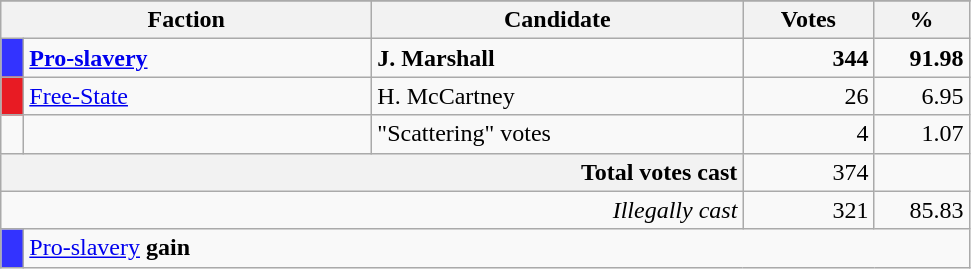<table class="wikitable plainrowheaders" style="text-align:center;">
<tr>
</tr>
<tr>
<th scope="col" colspan="2" style="width: 15em">Faction</th>
<th scope="col" style="width: 15em">Candidate</th>
<th scope="col" style="width: 5em">Votes</th>
<th scope="col" style="width: 3.5em">%</th>
</tr>
<tr>
<td style="width: 0.5em; background-color:#3333FF"></td>
<td style="text-align: left"><strong><a href='#'>Pro-slavery</a></strong></td>
<td style="text-align: left"><strong>J. Marshall</strong></td>
<td style="text-align: right; margin-right: 0.5em"><strong>344</strong></td>
<td style="text-align: right; margin-right: 0.5em"><strong>91.98</strong></td>
</tr>
<tr>
<td style="width: 0.5em; background-color:#E81B23"></td>
<td style="text-align: left"><a href='#'>Free-State</a></td>
<td style="text-align: left">H. McCartney</td>
<td style="text-align: right; margin-right: 0.5em">26</td>
<td style="text-align: right; margin-right: 0.5em">6.95</td>
</tr>
<tr>
<td style="width: 0.5em"></td>
<td style="text-align: left"></td>
<td style="text-align: left">"Scattering" votes</td>
<td style="text-align: right; margin-right: 0.5em">4</td>
<td style="text-align: right; margin-right: 0.5em">1.07</td>
</tr>
<tr>
<th colspan="3" style="text-align:right;">Total votes cast</th>
<td style="text-align:right;">374</td>
<td style="text-align:right;"></td>
</tr>
<tr>
<td colspan="3" style="text-align:right;"><em>Illegally cast</em></td>
<td style="text-align:right;">321</td>
<td style="text-align:right;">85.83</td>
</tr>
<tr>
<td style="width: 0.5em; background-color:#3333FF"></td>
<td colspan="4" style="text-align:left;"><a href='#'>Pro-slavery</a> <strong>gain</strong></td>
</tr>
</table>
